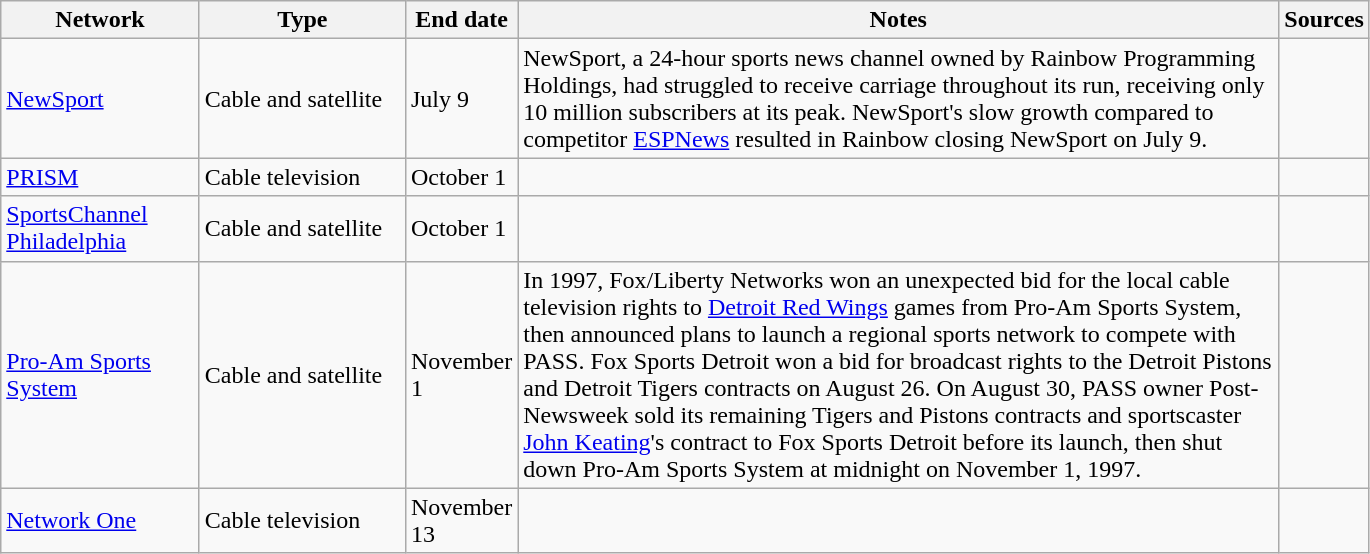<table class="wikitable">
<tr>
<th style="text-align:center; width:125px">Network</th>
<th style="text-align:center; width:130px">Type</th>
<th style="text-align:center; width:60px">End date</th>
<th style="text-align:center; width:500px">Notes</th>
<th style="text-align:center; width:30px">Sources</th>
</tr>
<tr>
<td><a href='#'>NewSport</a></td>
<td>Cable and satellite</td>
<td>July 9</td>
<td>NewSport, a 24-hour sports news channel owned by Rainbow Programming Holdings, had struggled to receive carriage throughout its run, receiving only 10 million subscribers at its peak. NewSport's slow growth compared to competitor <a href='#'>ESPNews</a> resulted in Rainbow closing NewSport on July 9.</td>
<td></td>
</tr>
<tr>
<td><a href='#'>PRISM</a></td>
<td>Cable television</td>
<td>October 1</td>
<td></td>
<td></td>
</tr>
<tr>
<td><a href='#'>SportsChannel Philadelphia</a></td>
<td>Cable and satellite</td>
<td>October 1</td>
<td></td>
<td></td>
</tr>
<tr>
<td><a href='#'>Pro-Am Sports System</a></td>
<td>Cable and satellite</td>
<td>November 1</td>
<td>In 1997, Fox/Liberty Networks won an unexpected bid for the local cable television rights to <a href='#'>Detroit Red Wings</a> games from Pro-Am Sports System, then announced plans to launch a regional sports network to compete with PASS. Fox Sports Detroit won a bid for broadcast rights to the Detroit Pistons and Detroit Tigers contracts on August 26. On August 30, PASS owner Post-Newsweek sold its remaining Tigers and Pistons contracts and sportscaster <a href='#'>John Keating</a>'s contract to Fox Sports Detroit before its launch, then shut down Pro-Am Sports System at midnight on November 1, 1997.</td>
<td></td>
</tr>
<tr>
<td><a href='#'>Network One</a></td>
<td>Cable television</td>
<td>November 13</td>
<td></td>
<td></td>
</tr>
</table>
